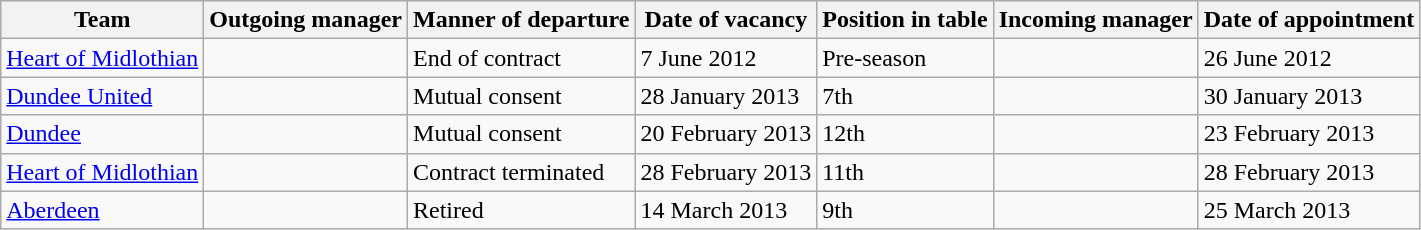<table class="wikitable">
<tr>
<th>Team</th>
<th>Outgoing manager</th>
<th>Manner of departure</th>
<th>Date of vacancy</th>
<th>Position in table</th>
<th>Incoming manager</th>
<th>Date of appointment</th>
</tr>
<tr>
<td><a href='#'>Heart of Midlothian</a></td>
<td></td>
<td>End of contract</td>
<td>7 June 2012</td>
<td>Pre-season</td>
<td></td>
<td>26 June 2012</td>
</tr>
<tr>
<td><a href='#'>Dundee United</a></td>
<td></td>
<td>Mutual consent</td>
<td>28 January 2013</td>
<td>7th</td>
<td></td>
<td>30 January 2013</td>
</tr>
<tr>
<td><a href='#'>Dundee</a></td>
<td></td>
<td>Mutual consent</td>
<td>20 February 2013</td>
<td>12th</td>
<td></td>
<td>23 February 2013</td>
</tr>
<tr>
<td><a href='#'>Heart of Midlothian</a></td>
<td></td>
<td>Contract terminated</td>
<td>28 February 2013</td>
<td>11th</td>
<td></td>
<td>28 February 2013</td>
</tr>
<tr>
<td><a href='#'>Aberdeen</a></td>
<td></td>
<td>Retired</td>
<td>14 March 2013</td>
<td>9th</td>
<td></td>
<td>25 March 2013</td>
</tr>
</table>
